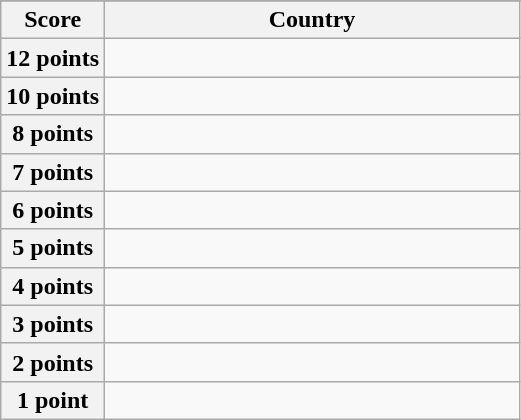<table class="wikitable">
<tr>
</tr>
<tr>
<th scope="col" width="20%">Score</th>
<th scope="col">Country</th>
</tr>
<tr>
<th scope="row">12 points</th>
<td></td>
</tr>
<tr>
<th scope="row">10 points</th>
<td></td>
</tr>
<tr>
<th scope="row">8 points</th>
<td></td>
</tr>
<tr>
<th scope="row">7 points</th>
<td></td>
</tr>
<tr>
<th scope="row">6 points</th>
<td></td>
</tr>
<tr>
<th scope="row">5 points</th>
<td></td>
</tr>
<tr>
<th scope="row">4 points</th>
<td></td>
</tr>
<tr>
<th scope="row">3 points</th>
<td></td>
</tr>
<tr>
<th scope="row">2 points</th>
<td></td>
</tr>
<tr>
<th scope="row">1 point</th>
<td></td>
</tr>
</table>
